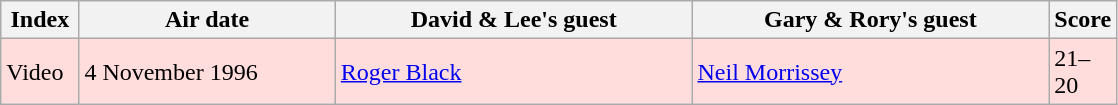<table class="wikitable" style="width:745px;">
<tr>
<th style="width:7%;">Index</th>
<th style="width:23%;">Air date</th>
<th style="width:32%;">David & Lee's guest</th>
<th style="width:32%;">Gary & Rory's guest</th>
<th style="width:7%;">Score</th>
</tr>
<tr style="background:#fdd;">
<td>Video</td>
<td>4 November 1996</td>
<td><a href='#'>Roger Black</a></td>
<td><a href='#'>Neil Morrissey</a></td>
<td>21–20</td>
</tr>
</table>
